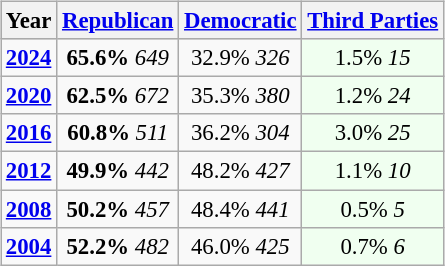<table class="wikitable" style="float:right; font-size:95%;">
<tr bgcolor=lightgrey>
<th>Year</th>
<th><a href='#'>Republican</a></th>
<th><a href='#'>Democratic</a></th>
<th><a href='#'>Third Parties</a></th>
</tr>
<tr>
<td style="text-align:center;" ><strong><a href='#'>2024</a></strong></td>
<td style="text-align:center;" ><strong>65.6%</strong> <em>649</em></td>
<td style="text-align:center;" >32.9% <em>326</em></td>
<td style="text-align:center; background:honeyDew;">1.5% <em>15</em></td>
</tr>
<tr>
<td style="text-align:center;" ><strong><a href='#'>2020</a></strong></td>
<td style="text-align:center;" ><strong>62.5%</strong> <em>672</em></td>
<td style="text-align:center;" >35.3% <em>380</em></td>
<td style="text-align:center; background:honeyDew;">1.2% <em>24</em></td>
</tr>
<tr>
<td style="text-align:center;" ><strong><a href='#'>2016</a></strong></td>
<td style="text-align:center;" ><strong>60.8%</strong> <em>511</em></td>
<td style="text-align:center;" >36.2% <em>304</em></td>
<td style="text-align:center; background:honeyDew;">3.0% <em>25</em></td>
</tr>
<tr>
<td style="text-align:center;" ><strong><a href='#'>2012</a></strong></td>
<td style="text-align:center;" ><strong>49.9%</strong> <em>442</em></td>
<td style="text-align:center;" >48.2% <em>427</em></td>
<td style="text-align:center; background:honeyDew;">1.1% <em>10</em></td>
</tr>
<tr>
<td style="text-align:center;" ><strong><a href='#'>2008</a></strong></td>
<td style="text-align:center;" ><strong>50.2%</strong> <em>457</em></td>
<td style="text-align:center;" >48.4% <em>441</em></td>
<td style="text-align:center; background:honeyDew;">0.5% <em>5</em></td>
</tr>
<tr>
<td style="text-align:center;" ><strong><a href='#'>2004</a></strong></td>
<td style="text-align:center;" ><strong>52.2%</strong> <em>482</em></td>
<td style="text-align:center;" >46.0% <em>425</em></td>
<td style="text-align:center; background:honeyDew;">0.7% <em>6</em></td>
</tr>
</table>
